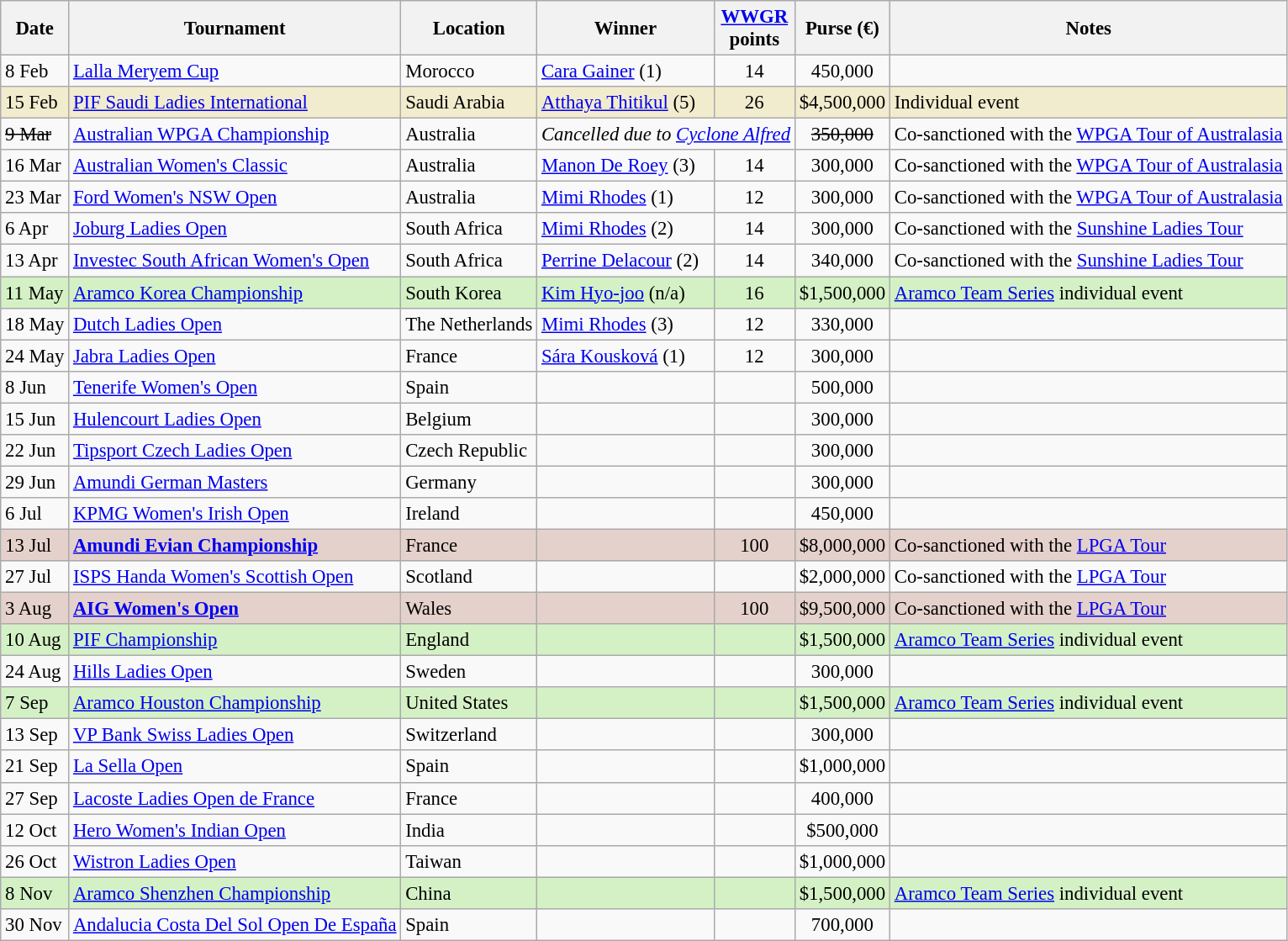<table class="wikitable sortable" style="font-size:95%">
<tr>
<th>Date</th>
<th>Tournament</th>
<th>Location</th>
<th>Winner</th>
<th><a href='#'>WWGR</a><br>points</th>
<th>Purse (€)</th>
<th>Notes</th>
</tr>
<tr>
<td>8 Feb</td>
<td><a href='#'>Lalla Meryem Cup</a></td>
<td>Morocco</td>
<td> <a href='#'>Cara Gainer</a> (1)</td>
<td align=center>14</td>
<td align=center>450,000</td>
<td></td>
</tr>
<tr style="background:#f2ecce;">
<td>15 Feb</td>
<td><a href='#'>PIF Saudi Ladies International</a></td>
<td>Saudi Arabia</td>
<td> <a href='#'>Atthaya Thitikul</a> (5)</td>
<td align=center>26</td>
<td align=center>$4,500,000</td>
<td>Individual event</td>
</tr>
<tr>
<td><s>9 Mar</s></td>
<td><a href='#'>Australian WPGA Championship</a></td>
<td>Australia</td>
<td align=center colspan=2><em>Cancelled due to <a href='#'>Cyclone Alfred</a></em></td>
<td align=center><s>350,000</s></td>
<td>Co-sanctioned with the <a href='#'>WPGA Tour of Australasia</a></td>
</tr>
<tr>
<td>16 Mar</td>
<td><a href='#'>Australian Women's Classic</a></td>
<td>Australia</td>
<td> <a href='#'>Manon De Roey</a> (3)</td>
<td align=center>14</td>
<td align=center>300,000</td>
<td>Co-sanctioned with the <a href='#'>WPGA Tour of Australasia</a></td>
</tr>
<tr>
<td>23 Mar</td>
<td><a href='#'>Ford Women's NSW Open</a></td>
<td>Australia</td>
<td> <a href='#'>Mimi Rhodes</a> (1)</td>
<td align=center>12</td>
<td align=center>300,000</td>
<td>Co-sanctioned with the <a href='#'>WPGA Tour of Australasia</a></td>
</tr>
<tr>
<td>6 Apr</td>
<td><a href='#'>Joburg Ladies Open</a></td>
<td>South Africa</td>
<td> <a href='#'>Mimi Rhodes</a> (2)</td>
<td align=center>14</td>
<td align=center>300,000</td>
<td>Co-sanctioned with the <a href='#'>Sunshine Ladies Tour</a></td>
</tr>
<tr>
<td>13 Apr</td>
<td><a href='#'>Investec South African Women's Open</a></td>
<td>South Africa</td>
<td> <a href='#'>Perrine Delacour</a> (2)</td>
<td align=center>14</td>
<td align=center>340,000</td>
<td>Co-sanctioned with the <a href='#'>Sunshine Ladies Tour</a></td>
</tr>
<tr style="background:#D4F1C5;">
<td>11 May</td>
<td><a href='#'>Aramco Korea Championship</a></td>
<td>South Korea</td>
<td> <a href='#'>Kim Hyo-joo</a> (n/a)</td>
<td align=center>16</td>
<td align=center>$1,500,000</td>
<td><a href='#'>Aramco Team Series</a> individual event</td>
</tr>
<tr>
<td>18 May</td>
<td><a href='#'>Dutch Ladies Open</a></td>
<td>The Netherlands</td>
<td> <a href='#'>Mimi Rhodes</a> (3)</td>
<td align=center>12</td>
<td align=center>330,000</td>
<td></td>
</tr>
<tr>
<td>24 May</td>
<td><a href='#'>Jabra Ladies Open</a></td>
<td>France</td>
<td> <a href='#'>Sára Kousková</a> (1)</td>
<td align=center>12</td>
<td align=center>300,000</td>
<td></td>
</tr>
<tr>
<td>8 Jun</td>
<td><a href='#'>Tenerife Women's Open</a></td>
<td>Spain</td>
<td></td>
<td align=center></td>
<td align=center>500,000</td>
<td></td>
</tr>
<tr>
<td>15 Jun</td>
<td><a href='#'>Hulencourt Ladies Open</a></td>
<td>Belgium</td>
<td></td>
<td align=center></td>
<td align=center>300,000</td>
<td></td>
</tr>
<tr>
<td>22 Jun</td>
<td><a href='#'>Tipsport Czech Ladies Open</a></td>
<td>Czech Republic</td>
<td></td>
<td align=center></td>
<td align=center>300,000</td>
<td></td>
</tr>
<tr>
<td>29 Jun</td>
<td><a href='#'>Amundi German Masters</a></td>
<td>Germany</td>
<td></td>
<td align=center></td>
<td align=center>300,000</td>
<td></td>
</tr>
<tr>
<td>6 Jul</td>
<td><a href='#'>KPMG Women's Irish Open</a></td>
<td>Ireland</td>
<td></td>
<td align=center></td>
<td align=center>450,000</td>
<td></td>
</tr>
<tr style="background:#e5d1cb;">
<td>13 Jul</td>
<td><strong><a href='#'>Amundi Evian Championship</a></strong></td>
<td>France</td>
<td></td>
<td align=center>100</td>
<td align=center>$8,000,000</td>
<td>Co-sanctioned with the <a href='#'>LPGA Tour</a></td>
</tr>
<tr>
<td>27 Jul</td>
<td><a href='#'>ISPS Handa Women's Scottish Open</a></td>
<td>Scotland</td>
<td></td>
<td align=center></td>
<td align=center>$2,000,000</td>
<td>Co-sanctioned with the <a href='#'>LPGA Tour</a></td>
</tr>
<tr style="background:#e5d1cb;">
<td>3 Aug</td>
<td><strong><a href='#'>AIG Women's Open</a></strong></td>
<td>Wales</td>
<td></td>
<td align=center>100</td>
<td align=center>$9,500,000</td>
<td>Co-sanctioned with the <a href='#'>LPGA Tour</a></td>
</tr>
<tr style="background:#D4F1C5;">
<td>10 Aug</td>
<td><a href='#'>PIF Championship</a></td>
<td>England</td>
<td></td>
<td align=center></td>
<td align=center>$1,500,000</td>
<td><a href='#'>Aramco Team Series</a> individual event</td>
</tr>
<tr>
<td>24 Aug</td>
<td><a href='#'>Hills Ladies Open</a></td>
<td>Sweden</td>
<td></td>
<td align=center></td>
<td align=center>300,000</td>
<td></td>
</tr>
<tr style="background:#D4F1C5;">
<td>7 Sep</td>
<td><a href='#'>Aramco Houston Championship</a></td>
<td>United States</td>
<td></td>
<td align=center></td>
<td align=center>$1,500,000</td>
<td><a href='#'>Aramco Team Series</a> individual event</td>
</tr>
<tr>
<td>13 Sep</td>
<td><a href='#'>VP Bank Swiss Ladies Open</a></td>
<td>Switzerland</td>
<td></td>
<td align=center></td>
<td align=center>300,000</td>
<td></td>
</tr>
<tr>
<td>21 Sep</td>
<td><a href='#'>La Sella Open</a></td>
<td>Spain</td>
<td></td>
<td align=center></td>
<td align=center>$1,000,000</td>
<td></td>
</tr>
<tr>
<td>27 Sep</td>
<td><a href='#'>Lacoste Ladies Open de France</a></td>
<td>France</td>
<td></td>
<td align=center></td>
<td align=center>400,000</td>
<td></td>
</tr>
<tr>
<td>12 Oct</td>
<td><a href='#'>Hero Women's Indian Open</a></td>
<td>India</td>
<td></td>
<td align=center></td>
<td align=center>$500,000</td>
<td></td>
</tr>
<tr>
<td>26 Oct</td>
<td><a href='#'>Wistron Ladies Open</a></td>
<td>Taiwan</td>
<td></td>
<td align=center></td>
<td align=center>$1,000,000</td>
<td></td>
</tr>
<tr style="background:#D4F1C5;">
<td>8 Nov</td>
<td><a href='#'>Aramco Shenzhen Championship</a></td>
<td>China</td>
<td></td>
<td align=center></td>
<td align=center>$1,500,000</td>
<td><a href='#'>Aramco Team Series</a> individual event</td>
</tr>
<tr>
<td>30 Nov</td>
<td><a href='#'>Andalucia Costa Del Sol Open De España</a></td>
<td>Spain</td>
<td></td>
<td align=center></td>
<td align=center>700,000</td>
<td></td>
</tr>
</table>
